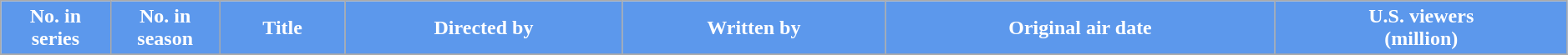<table class="wikitable plainrowheaders" style="width:99%;">
<tr>
<th scope="col" style="background-color: #5C98EC; color: #FFFFFF;" width=7%>No. in<br>series</th>
<th scope="col" style="background-color: #5C98EC; color: #FFFFFF;" width=7%>No. in<br>season</th>
<th scope="col" style="background-color: #5C98EC; color: #FFFFFF;">Title</th>
<th scope="col" style="background-color: #5C98EC; color: #FFFFFF;">Directed by</th>
<th scope="col" style="background-color: #5C98EC; color: #FFFFFF;">Written by</th>
<th scope="col" style="background-color: #5C98EC; color: #FFFFFF;">Original air date</th>
<th scope="col" style="background-color: #5C98EC; color: #FFFFFF;">U.S. viewers<br>(million)</th>
</tr>
<tr>
</tr>
</table>
